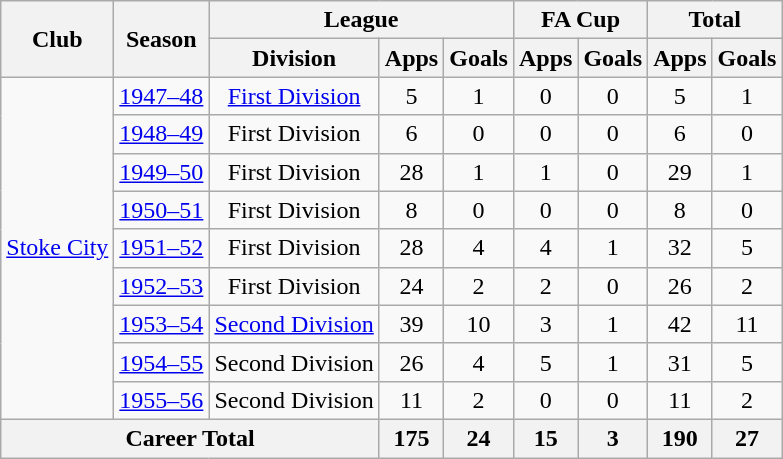<table class="wikitable" style="text-align: center;">
<tr>
<th rowspan="2">Club</th>
<th rowspan="2">Season</th>
<th colspan="3">League</th>
<th colspan="2">FA Cup</th>
<th colspan="2">Total</th>
</tr>
<tr>
<th>Division</th>
<th>Apps</th>
<th>Goals</th>
<th>Apps</th>
<th>Goals</th>
<th>Apps</th>
<th>Goals</th>
</tr>
<tr>
<td rowspan="9"><a href='#'>Stoke City</a></td>
<td><a href='#'>1947–48</a></td>
<td><a href='#'>First Division</a></td>
<td>5</td>
<td>1</td>
<td>0</td>
<td>0</td>
<td>5</td>
<td>1</td>
</tr>
<tr>
<td><a href='#'>1948–49</a></td>
<td>First Division</td>
<td>6</td>
<td>0</td>
<td>0</td>
<td>0</td>
<td>6</td>
<td>0</td>
</tr>
<tr>
<td><a href='#'>1949–50</a></td>
<td>First Division</td>
<td>28</td>
<td>1</td>
<td>1</td>
<td>0</td>
<td>29</td>
<td>1</td>
</tr>
<tr>
<td><a href='#'>1950–51</a></td>
<td>First Division</td>
<td>8</td>
<td>0</td>
<td>0</td>
<td>0</td>
<td>8</td>
<td>0</td>
</tr>
<tr>
<td><a href='#'>1951–52</a></td>
<td>First Division</td>
<td>28</td>
<td>4</td>
<td>4</td>
<td>1</td>
<td>32</td>
<td>5</td>
</tr>
<tr>
<td><a href='#'>1952–53</a></td>
<td>First Division</td>
<td>24</td>
<td>2</td>
<td>2</td>
<td>0</td>
<td>26</td>
<td>2</td>
</tr>
<tr>
<td><a href='#'>1953–54</a></td>
<td><a href='#'>Second Division</a></td>
<td>39</td>
<td>10</td>
<td>3</td>
<td>1</td>
<td>42</td>
<td>11</td>
</tr>
<tr>
<td><a href='#'>1954–55</a></td>
<td>Second Division</td>
<td>26</td>
<td>4</td>
<td>5</td>
<td>1</td>
<td>31</td>
<td>5</td>
</tr>
<tr>
<td><a href='#'>1955–56</a></td>
<td>Second Division</td>
<td>11</td>
<td>2</td>
<td>0</td>
<td>0</td>
<td>11</td>
<td>2</td>
</tr>
<tr>
<th colspan="3">Career Total</th>
<th>175</th>
<th>24</th>
<th>15</th>
<th>3</th>
<th>190</th>
<th>27</th>
</tr>
</table>
